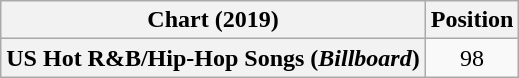<table class="wikitable plainrowheaders" style="text-align:center">
<tr>
<th scope="col">Chart (2019)</th>
<th scope="col">Position</th>
</tr>
<tr>
<th scope="row">US Hot R&B/Hip-Hop Songs (<em>Billboard</em>)</th>
<td>98</td>
</tr>
</table>
